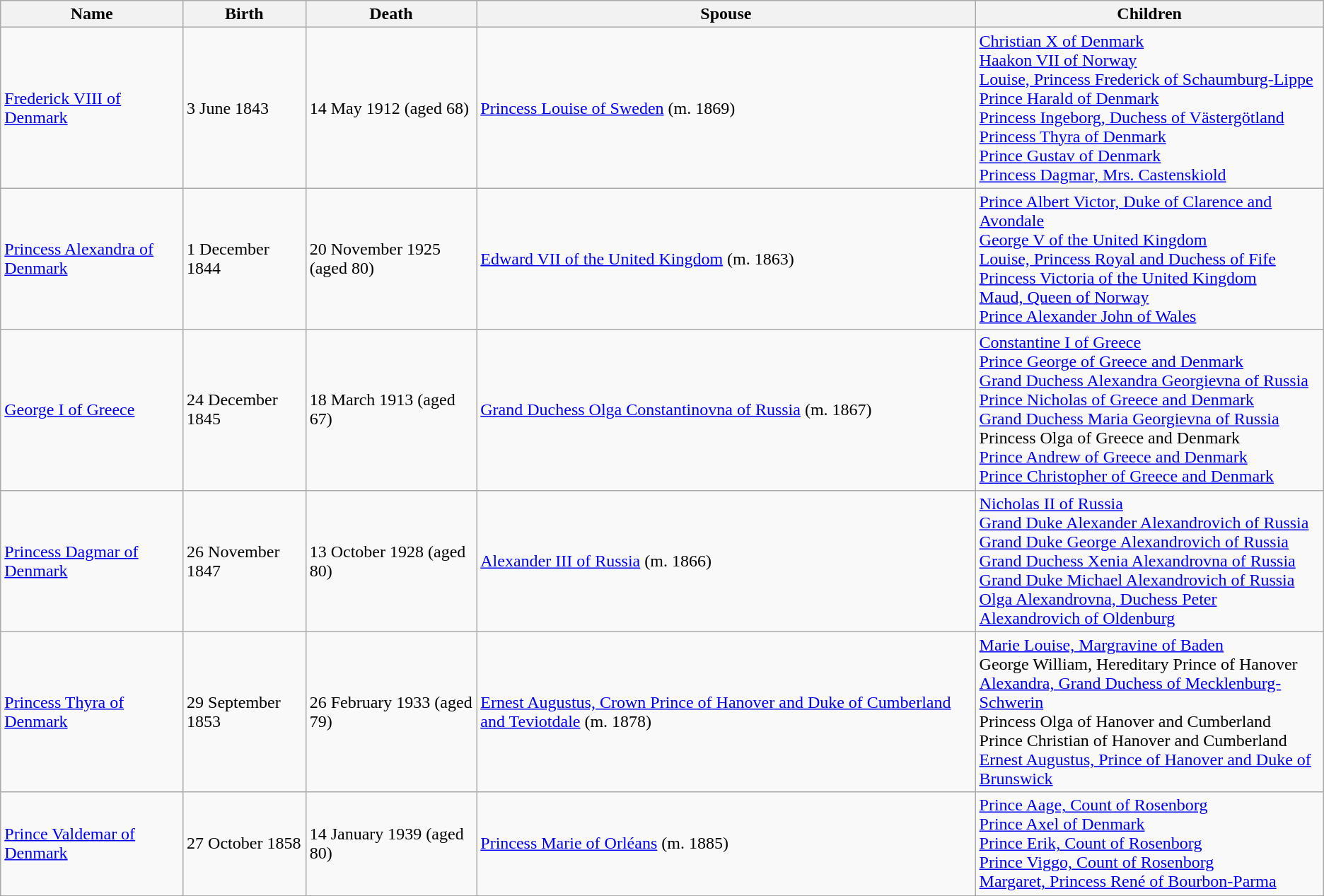<table class="wikitable">
<tr>
<th>Name</th>
<th>Birth</th>
<th>Death</th>
<th>Spouse</th>
<th>Children</th>
</tr>
<tr>
<td><a href='#'>Frederick VIII of Denmark</a></td>
<td>3 June 1843</td>
<td>14 May 1912 (aged 68)</td>
<td><a href='#'>Princess Louise of Sweden</a> (m. 1869)</td>
<td><a href='#'>Christian X of Denmark</a><br><a href='#'>Haakon VII of Norway</a><br><a href='#'>Louise, Princess Frederick of Schaumburg-Lippe</a><br><a href='#'>Prince Harald of Denmark</a><br><a href='#'>Princess Ingeborg, Duchess of Västergötland</a><br><a href='#'>Princess Thyra of Denmark</a><br><a href='#'>Prince Gustav of Denmark</a><br><a href='#'>Princess Dagmar, Mrs. Castenskiold</a></td>
</tr>
<tr>
<td><a href='#'>Princess Alexandra of Denmark</a></td>
<td>1 December 1844</td>
<td>20 November 1925 (aged 80)</td>
<td><a href='#'>Edward VII of the United Kingdom</a> (m. 1863)</td>
<td><a href='#'>Prince Albert Victor, Duke of Clarence and Avondale</a><br><a href='#'>George V of the United Kingdom</a><br><a href='#'>Louise, Princess Royal and Duchess of Fife</a><br><a href='#'>Princess Victoria of the United Kingdom</a><br><a href='#'>Maud, Queen of Norway</a><br><a href='#'>Prince Alexander John of Wales</a></td>
</tr>
<tr>
<td><a href='#'>George I of Greece</a></td>
<td>24 December 1845</td>
<td>18 March 1913 (aged 67)</td>
<td><a href='#'>Grand Duchess Olga Constantinovna of Russia</a> (m. 1867)</td>
<td><a href='#'>Constantine I of Greece</a><br><a href='#'>Prince George of Greece and Denmark</a><br><a href='#'>Grand Duchess Alexandra Georgievna of Russia</a><br><a href='#'>Prince Nicholas of Greece and Denmark</a><br><a href='#'>Grand Duchess Maria Georgievna of Russia</a><br>Princess Olga of Greece and Denmark<br><a href='#'>Prince Andrew of Greece and Denmark</a><br><a href='#'>Prince Christopher of Greece and Denmark</a></td>
</tr>
<tr>
<td><a href='#'>Princess Dagmar of Denmark</a></td>
<td>26 November 1847</td>
<td>13 October 1928 (aged 80)</td>
<td><a href='#'>Alexander III of Russia</a> (m. 1866)</td>
<td><a href='#'>Nicholas II of Russia</a><br><a href='#'>Grand Duke Alexander Alexandrovich of Russia</a><br><a href='#'>Grand Duke George Alexandrovich of Russia</a><br><a href='#'>Grand Duchess Xenia Alexandrovna of Russia</a><br><a href='#'>Grand Duke Michael Alexandrovich of Russia</a><br><a href='#'>Olga Alexandrovna, Duchess Peter Alexandrovich of Oldenburg</a></td>
</tr>
<tr>
<td><a href='#'>Princess Thyra of Denmark</a></td>
<td>29 September 1853</td>
<td>26 February 1933 (aged 79)</td>
<td><a href='#'>Ernest Augustus, Crown Prince of Hanover and Duke of Cumberland and Teviotdale</a> (m. 1878)</td>
<td><a href='#'>Marie Louise, Margravine of Baden</a><br>George William, Hereditary Prince of Hanover<br><a href='#'>Alexandra, Grand Duchess of Mecklenburg-Schwerin</a><br>Princess Olga of Hanover and Cumberland<br>Prince Christian of Hanover and Cumberland<br><a href='#'>Ernest Augustus, Prince of Hanover and Duke of Brunswick</a></td>
</tr>
<tr>
<td><a href='#'>Prince Valdemar of Denmark</a></td>
<td>27 October 1858</td>
<td>14 January 1939 (aged 80)</td>
<td><a href='#'>Princess Marie of Orléans</a> (m. 1885)</td>
<td><a href='#'>Prince Aage, Count of Rosenborg</a><br><a href='#'>Prince Axel of Denmark</a><br><a href='#'>Prince Erik, Count of Rosenborg</a><br><a href='#'>Prince Viggo, Count of Rosenborg</a><br><a href='#'>Margaret, Princess René of Bourbon-Parma</a></td>
</tr>
</table>
